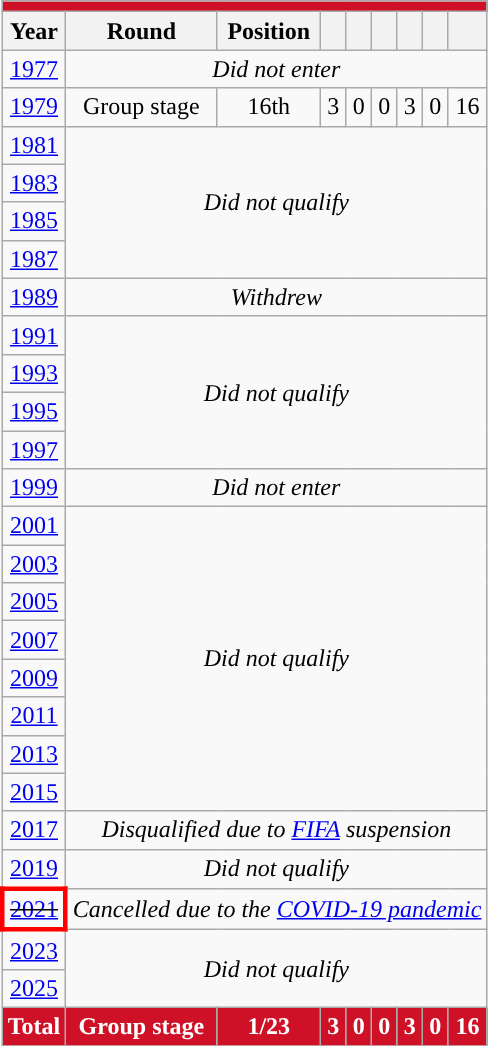<table class="wikitable" style="text-align: center;">
<tr>
<th colspan=9 style="background: #CE1126; color: #FFFFFF;"><a href='#'></a></th>
</tr>
<tr>
<th>Year</th>
<th>Round</th>
<th>Position</th>
<th></th>
<th></th>
<th></th>
<th></th>
<th></th>
<th></th>
</tr>
<tr>
<td> <a href='#'>1977</a></td>
<td colspan=8><em>Did not enter</em></td>
</tr>
<tr>
<td> <a href='#'>1979</a></td>
<td>Group stage</td>
<td>16th</td>
<td>3</td>
<td>0</td>
<td>0</td>
<td>3</td>
<td>0</td>
<td>16</td>
</tr>
<tr>
<td> <a href='#'>1981</a></td>
<td rowspan="4" colspan=8><em>Did not qualify</em></td>
</tr>
<tr>
<td> <a href='#'>1983</a></td>
</tr>
<tr>
<td> <a href='#'>1985</a></td>
</tr>
<tr>
<td> <a href='#'>1987</a></td>
</tr>
<tr>
<td> <a href='#'>1989</a></td>
<td colspan=8><em>Withdrew</em></td>
</tr>
<tr>
<td> <a href='#'>1991</a></td>
<td rowspan="4" colspan=8><em>Did not qualify</em></td>
</tr>
<tr>
<td> <a href='#'>1993</a></td>
</tr>
<tr>
<td> <a href='#'>1995</a></td>
</tr>
<tr>
<td> <a href='#'>1997</a></td>
</tr>
<tr>
<td> <a href='#'>1999</a></td>
<td colspan=8><em>Did not enter</em></td>
</tr>
<tr>
<td> <a href='#'>2001</a></td>
<td rowspan="8" colspan=8><em>Did not qualify</em></td>
</tr>
<tr>
<td> <a href='#'>2003</a></td>
</tr>
<tr>
<td> <a href='#'>2005</a></td>
</tr>
<tr>
<td> <a href='#'>2007</a></td>
</tr>
<tr>
<td> <a href='#'>2009</a></td>
</tr>
<tr>
<td> <a href='#'>2011</a></td>
</tr>
<tr>
<td> <a href='#'>2013</a></td>
</tr>
<tr>
<td> <a href='#'>2015</a></td>
</tr>
<tr>
<td> <a href='#'>2017</a></td>
<td colspan=8><em>Disqualified due to <a href='#'>FIFA</a> suspension</em></td>
</tr>
<tr>
<td> <a href='#'>2019</a></td>
<td colspan=8><em>Did not qualify</em></td>
</tr>
<tr>
<td style="border: 3px solid red"> <s><a href='#'>2021</a></s></td>
<td colspan=8><em>Cancelled due to the <a href='#'>COVID-19 pandemic</a></em></td>
</tr>
<tr>
<td> <a href='#'>2023</a></td>
<td rowspan=2 colspan=8><em>Did not qualify</em></td>
</tr>
<tr>
<td> <a href='#'>2025</a></td>
</tr>
<tr style="background: #CE1126; color: #FFFFFF;|">
<td><strong>Total</strong></td>
<td><strong>Group stage</strong></td>
<td><strong>1/23</strong></td>
<td><strong>3</strong></td>
<td><strong>0</strong></td>
<td><strong>0</strong></td>
<td><strong>3</strong></td>
<td><strong>0</strong></td>
<td><strong>16</strong></td>
</tr>
</table>
